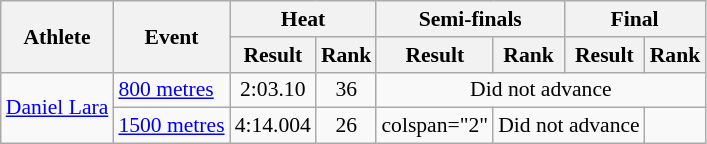<table class="wikitable" style="font-size:90%; text-align:center">
<tr>
<th rowspan="2">Athlete</th>
<th rowspan="2">Event</th>
<th colspan="2">Heat</th>
<th colspan="2">Semi-finals</th>
<th colspan="2">Final</th>
</tr>
<tr>
<th>Result</th>
<th>Rank</th>
<th>Result</th>
<th>Rank</th>
<th>Result</th>
<th>Rank</th>
</tr>
<tr>
<td align="left"  rowspan="2"><a href='#'>Daniel Lara</a></td>
<td align="left"><a href='#'>800 metres</a></td>
<td>2:03.10</td>
<td>36</td>
<td colspan="4">Did not advance</td>
</tr>
<tr>
<td align="left"><a href='#'>1500 metres</a></td>
<td>4:14.004</td>
<td>26</td>
<td>colspan="2" </td>
<td colspan="2">Did not advance</td>
</tr>
</table>
